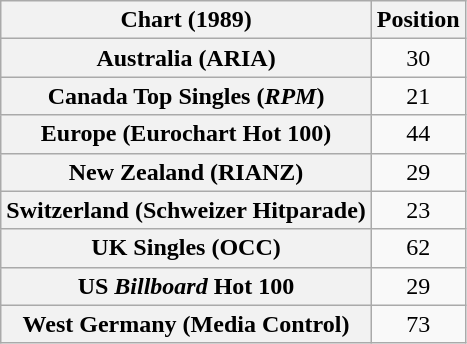<table class="wikitable sortable plainrowheaders" style="text-align:center">
<tr>
<th>Chart (1989)</th>
<th>Position</th>
</tr>
<tr>
<th scope="row">Australia (ARIA)</th>
<td>30</td>
</tr>
<tr>
<th scope="row">Canada Top Singles (<em>RPM</em>)</th>
<td>21</td>
</tr>
<tr>
<th scope="row">Europe (Eurochart Hot 100)</th>
<td>44</td>
</tr>
<tr>
<th scope="row">New Zealand (RIANZ)</th>
<td>29</td>
</tr>
<tr>
<th scope="row">Switzerland (Schweizer Hitparade)</th>
<td>23</td>
</tr>
<tr>
<th scope="row">UK Singles (OCC)</th>
<td>62</td>
</tr>
<tr>
<th scope="row">US <em>Billboard</em> Hot 100</th>
<td>29</td>
</tr>
<tr>
<th scope="row">West Germany (Media Control)</th>
<td>73</td>
</tr>
</table>
